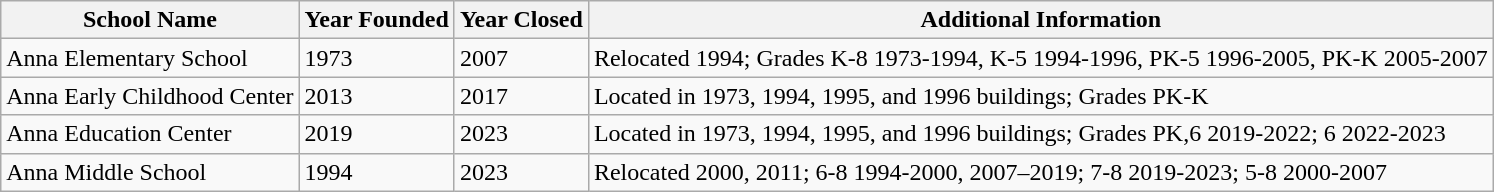<table class="wikitable sortable">
<tr>
<th>School Name</th>
<th>Year Founded</th>
<th>Year Closed</th>
<th>Additional Information</th>
</tr>
<tr>
<td>Anna Elementary School</td>
<td>1973</td>
<td>2007</td>
<td>Relocated 1994; Grades K-8 1973-1994, K-5 1994-1996, PK-5 1996-2005, PK-K 2005-2007</td>
</tr>
<tr>
<td>Anna Early Childhood Center</td>
<td>2013</td>
<td>2017</td>
<td>Located in 1973, 1994, 1995, and 1996 buildings; Grades PK-K</td>
</tr>
<tr>
<td>Anna Education Center</td>
<td>2019</td>
<td>2023</td>
<td>Located in 1973, 1994, 1995, and 1996 buildings; Grades PK,6 2019-2022; 6 2022-2023</td>
</tr>
<tr>
<td>Anna Middle School</td>
<td>1994</td>
<td>2023</td>
<td>Relocated 2000, 2011; 6-8 1994-2000, 2007–2019; 7-8 2019-2023; 5-8 2000-2007</td>
</tr>
</table>
